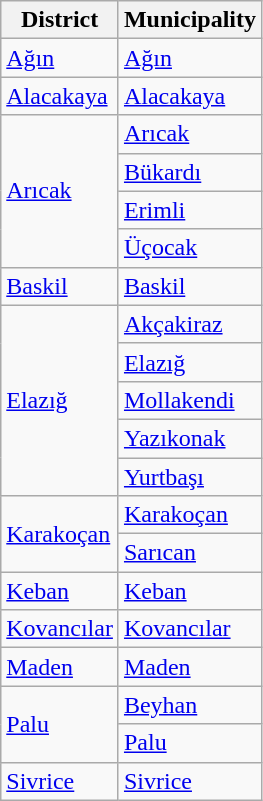<table class="sortable wikitable">
<tr>
<th>District</th>
<th>Municipality</th>
</tr>
<tr>
<td><a href='#'>Ağın</a></td>
<td><a href='#'>Ağın</a></td>
</tr>
<tr>
<td><a href='#'>Alacakaya</a></td>
<td><a href='#'>Alacakaya</a></td>
</tr>
<tr>
<td rowspan=4><a href='#'>Arıcak</a></td>
<td><a href='#'>Arıcak</a></td>
</tr>
<tr>
<td><a href='#'>Bükardı</a></td>
</tr>
<tr>
<td><a href='#'>Erimli</a></td>
</tr>
<tr>
<td><a href='#'>Üçocak</a></td>
</tr>
<tr>
<td><a href='#'>Baskil</a></td>
<td><a href='#'>Baskil</a></td>
</tr>
<tr>
<td rowspan=5><a href='#'>Elazığ</a></td>
<td><a href='#'>Akçakiraz</a></td>
</tr>
<tr>
<td><a href='#'>Elazığ</a></td>
</tr>
<tr>
<td><a href='#'>Mollakendi</a></td>
</tr>
<tr>
<td><a href='#'>Yazıkonak</a></td>
</tr>
<tr>
<td><a href='#'>Yurtbaşı</a></td>
</tr>
<tr>
<td rowspan=2><a href='#'>Karakoçan</a></td>
<td><a href='#'>Karakoçan</a></td>
</tr>
<tr>
<td><a href='#'>Sarıcan</a></td>
</tr>
<tr>
<td><a href='#'>Keban</a></td>
<td><a href='#'>Keban</a></td>
</tr>
<tr>
<td><a href='#'>Kovancılar</a></td>
<td><a href='#'>Kovancılar</a></td>
</tr>
<tr>
<td><a href='#'>Maden</a></td>
<td><a href='#'>Maden</a></td>
</tr>
<tr>
<td rowspan=2><a href='#'>Palu</a></td>
<td><a href='#'>Beyhan</a></td>
</tr>
<tr>
<td><a href='#'>Palu</a></td>
</tr>
<tr>
<td><a href='#'>Sivrice</a></td>
<td><a href='#'>Sivrice</a></td>
</tr>
</table>
